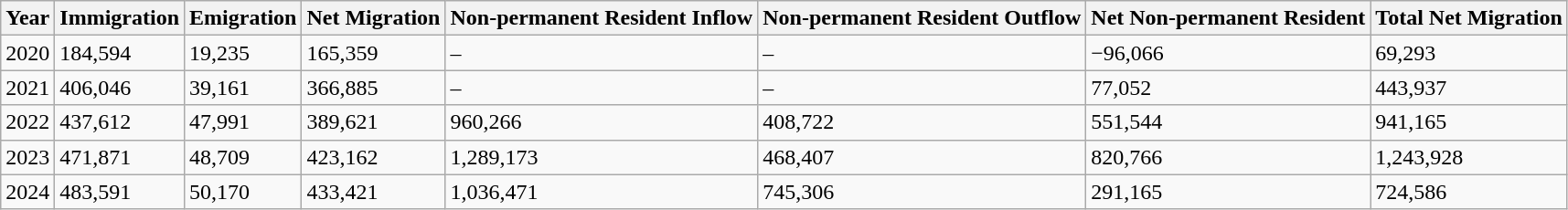<table class="wikitable sortable">
<tr>
<th>Year</th>
<th>Immigration</th>
<th>Emigration</th>
<th>Net Migration</th>
<th>Non-permanent Resident Inflow</th>
<th>Non-permanent Resident Outflow</th>
<th>Net Non-permanent Resident</th>
<th>Total Net Migration</th>
</tr>
<tr>
<td>2020</td>
<td>184,594</td>
<td>19,235</td>
<td>165,359</td>
<td>–</td>
<td>–</td>
<td>−96,066</td>
<td>69,293</td>
</tr>
<tr>
<td>2021</td>
<td>406,046</td>
<td>39,161</td>
<td>366,885</td>
<td>–</td>
<td>–</td>
<td>77,052</td>
<td>443,937</td>
</tr>
<tr>
<td>2022</td>
<td>437,612</td>
<td>47,991</td>
<td>389,621</td>
<td>960,266</td>
<td>408,722</td>
<td>551,544</td>
<td>941,165</td>
</tr>
<tr>
<td>2023</td>
<td>471,871</td>
<td>48,709</td>
<td>423,162</td>
<td>1,289,173</td>
<td>468,407</td>
<td>820,766</td>
<td>1,243,928</td>
</tr>
<tr>
<td>2024</td>
<td>483,591</td>
<td>50,170</td>
<td>433,421</td>
<td>1,036,471</td>
<td>745,306</td>
<td>291,165</td>
<td>724,586</td>
</tr>
</table>
